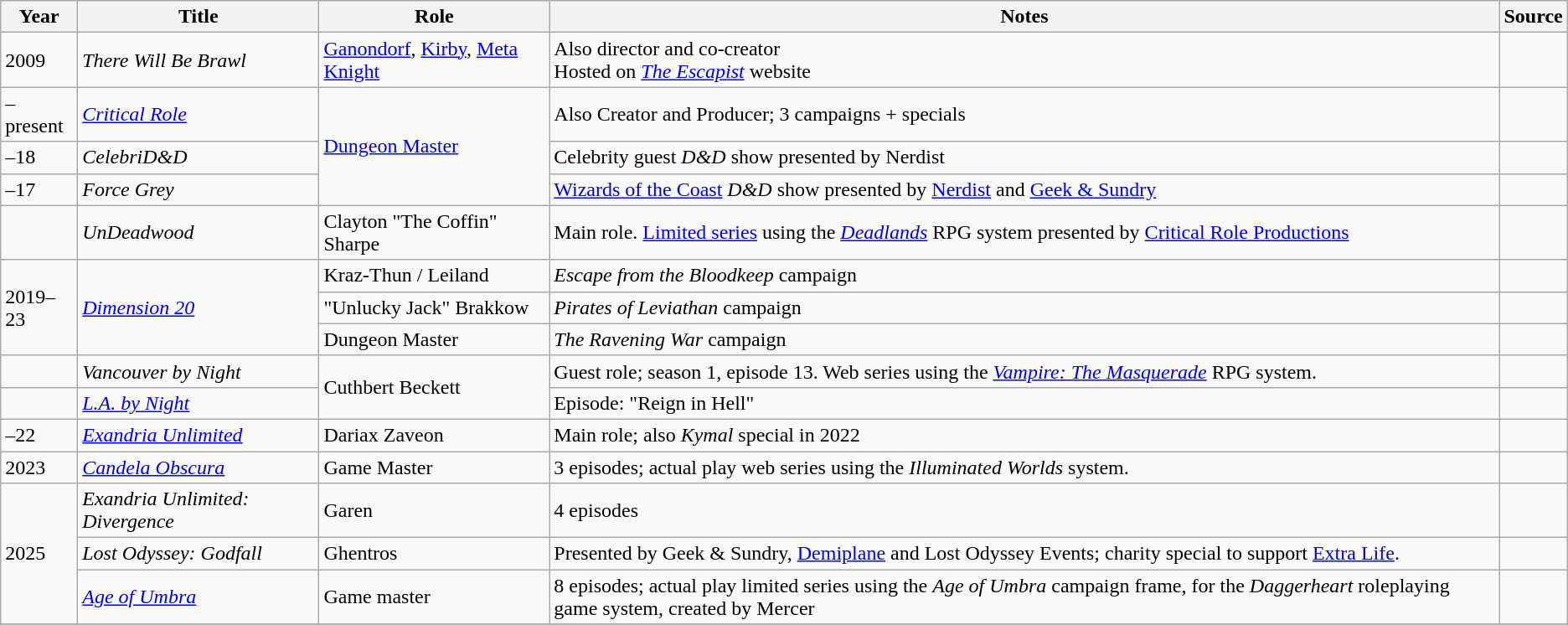<table class="wikitable sortable plainrowheaders">
<tr>
<th>Year</th>
<th>Title</th>
<th>Role</th>
<th class="unsortable">Notes</th>
<th class="unsortable">Source</th>
</tr>
<tr>
<td>2009</td>
<td><em>There Will Be Brawl</em></td>
<td><a href='#'>Ganondorf</a>, <a href='#'>Kirby</a>, <a href='#'>Meta Knight</a></td>
<td>Also director and co-creator<br>Hosted on <em><a href='#'>The Escapist</a></em> website</td>
<td></td>
</tr>
<tr>
<td>–present</td>
<td><em><a href='#'>Critical Role</a></em></td>
<td rowspan="3"><a href='#'>Dungeon Master</a></td>
<td>Also Creator and Producer; 3 campaigns + specials</td>
<td></td>
</tr>
<tr>
<td>–18</td>
<td><em>CelebriD&D</em></td>
<td>Celebrity guest <em>D&D</em> show presented by Nerdist</td>
<td></td>
</tr>
<tr>
<td>–17</td>
<td><em>Force Grey</em></td>
<td><a href='#'>Wizards of the Coast</a> <em>D&D</em> show presented by <a href='#'>Nerdist</a> and <a href='#'>Geek & Sundry</a></td>
<td></td>
</tr>
<tr>
<td></td>
<td><em>UnDeadwood</em></td>
<td>Clayton "The Coffin" Sharpe</td>
<td>Main role. <a href='#'>Limited series</a> using the <em><a href='#'>Deadlands</a></em> RPG system presented by <a href='#'>Critical Role Productions</a></td>
<td></td>
</tr>
<tr>
<td rowspan="3">2019–23</td>
<td rowspan="3"><em><a href='#'>Dimension 20</a></em></td>
<td>Kraz-Thun / Leiland</td>
<td><em>Escape from the Bloodkeep</em> campaign</td>
<td></td>
</tr>
<tr>
<td>"Unlucky Jack" Brakkow</td>
<td><em>Pirates of Leviathan</em> campaign</td>
<td></td>
</tr>
<tr>
<td>Dungeon Master</td>
<td><em>The Ravening War</em> campaign</td>
<td></td>
</tr>
<tr>
<td></td>
<td><em>Vancouver by Night</em></td>
<td rowspan="2">Cuthbert Beckett</td>
<td>Guest role; season 1, episode 13. Web series using the <em><a href='#'>Vampire: The Masquerade</a></em> RPG system.</td>
<td></td>
</tr>
<tr>
<td></td>
<td><em><a href='#'>L.A. by Night</a></em></td>
<td>Episode: "Reign in Hell"</td>
<td></td>
</tr>
<tr>
<td>–22</td>
<td><em><a href='#'>Exandria Unlimited</a></em></td>
<td>Dariax Zaveon</td>
<td>Main role; also <em>Kymal</em> special in 2022</td>
<td></td>
</tr>
<tr>
<td>2023</td>
<td><em><a href='#'>Candela Obscura</a></em></td>
<td>Game Master</td>
<td>3 episodes; actual play web series using the <em>Illuminated Worlds</em> system.</td>
<td></td>
</tr>
<tr>
<td rowspan="3">2025</td>
<td><em>Exandria Unlimited: Divergence</em></td>
<td>Garen</td>
<td>4 episodes</td>
<td></td>
</tr>
<tr>
<td><em>Lost Odyssey: Godfall</em></td>
<td>Ghentros</td>
<td>Presented by Geek & Sundry, <a href='#'>Demiplane</a> and Lost Odyssey Events; charity special to support <a href='#'>Extra Life</a>.</td>
<td></td>
</tr>
<tr>
<td><em><a href='#'>Age of Umbra</a></em></td>
<td>Game master</td>
<td>8 episodes; actual play limited series using the <em>Age of Umbra</em> campaign frame, for the <em>Daggerheart</em> roleplaying game system, created by Mercer</td>
<td></td>
</tr>
<tr>
</tr>
</table>
